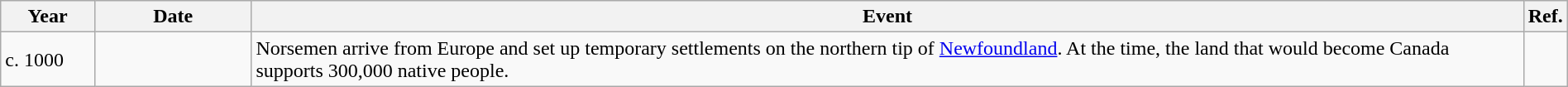<table class="wikitable" width="100%">
<tr>
<th style="width:6%">Year</th>
<th style="width:10%">Date</th>
<th>Event</th>
<th>Ref.</th>
</tr>
<tr>
<td>c. 1000</td>
<td></td>
<td>Norsemen arrive from Europe and set up temporary settlements on the northern tip of <a href='#'>Newfoundland</a>. At the time, the land that would become Canada supports 300,000 native people.</td>
<td></td>
</tr>
</table>
